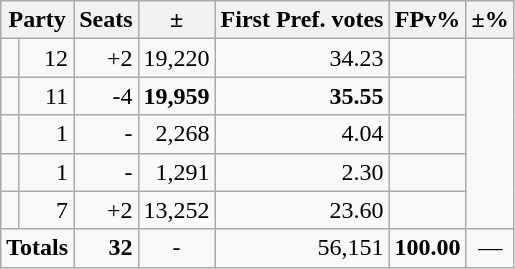<table class=wikitable>
<tr>
<th colspan=2 align=center>Party</th>
<th valign=top>Seats</th>
<th valign=top>±</th>
<th valign=top>First Pref. votes</th>
<th valign=top>FPv%</th>
<th valign=top>±%</th>
</tr>
<tr>
<td></td>
<td align=right>12</td>
<td align=right>+2</td>
<td align=right>19,220</td>
<td align=right>34.23</td>
<td align=right></td>
</tr>
<tr>
<td></td>
<td align=right>11</td>
<td align=right>-4</td>
<td align=right><strong>19,959</strong></td>
<td align=right><strong>35.55</strong></td>
<td align=right></td>
</tr>
<tr>
<td></td>
<td align=right>1</td>
<td align=right>-</td>
<td align=right>2,268</td>
<td align=right>4.04</td>
<td align=right></td>
</tr>
<tr>
<td></td>
<td align=right>1</td>
<td align=right>-</td>
<td align=right>1,291</td>
<td align=right>2.30</td>
<td align=right></td>
</tr>
<tr>
<td></td>
<td align=right>7</td>
<td align=right>+2</td>
<td align=right>13,252</td>
<td align=right>23.60</td>
<td align=right></td>
</tr>
<tr>
<td colspan=2 align=center><strong>Totals</strong></td>
<td align=right><strong>32</strong></td>
<td align=center>-</td>
<td align=right>56,151</td>
<td align=center><strong>100.00</strong></td>
<td align=center>—</td>
</tr>
</table>
